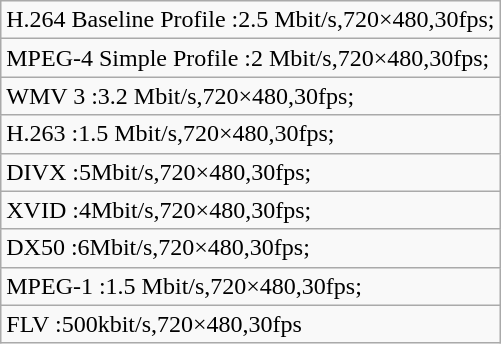<table class="wikitable">
<tr>
<td>H.264 Baseline Profile :2.5 Mbit/s,720×480,30fps;</td>
</tr>
<tr>
<td>MPEG-4 Simple Profile :2 Mbit/s,720×480,30fps;</td>
</tr>
<tr>
<td>WMV 3 :3.2 Mbit/s,720×480,30fps;</td>
</tr>
<tr>
<td>H.263 :1.5 Mbit/s,720×480,30fps;</td>
</tr>
<tr>
<td>DIVX :5Mbit/s,720×480,30fps;</td>
</tr>
<tr>
<td>XVID :4Mbit/s,720×480,30fps;</td>
</tr>
<tr>
<td>DX50 :6Mbit/s,720×480,30fps;</td>
</tr>
<tr>
<td>MPEG-1 :1.5 Mbit/s,720×480,30fps;</td>
</tr>
<tr>
<td>FLV :500kbit/s,720×480,30fps</td>
</tr>
</table>
